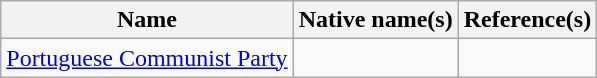<table class="wikitable">
<tr>
<th>Name</th>
<th>Native name(s)</th>
<th>Reference(s)</th>
</tr>
<tr>
<td><a href='#'>Portuguese Communist Party</a></td>
<td></td>
<td></td>
</tr>
</table>
